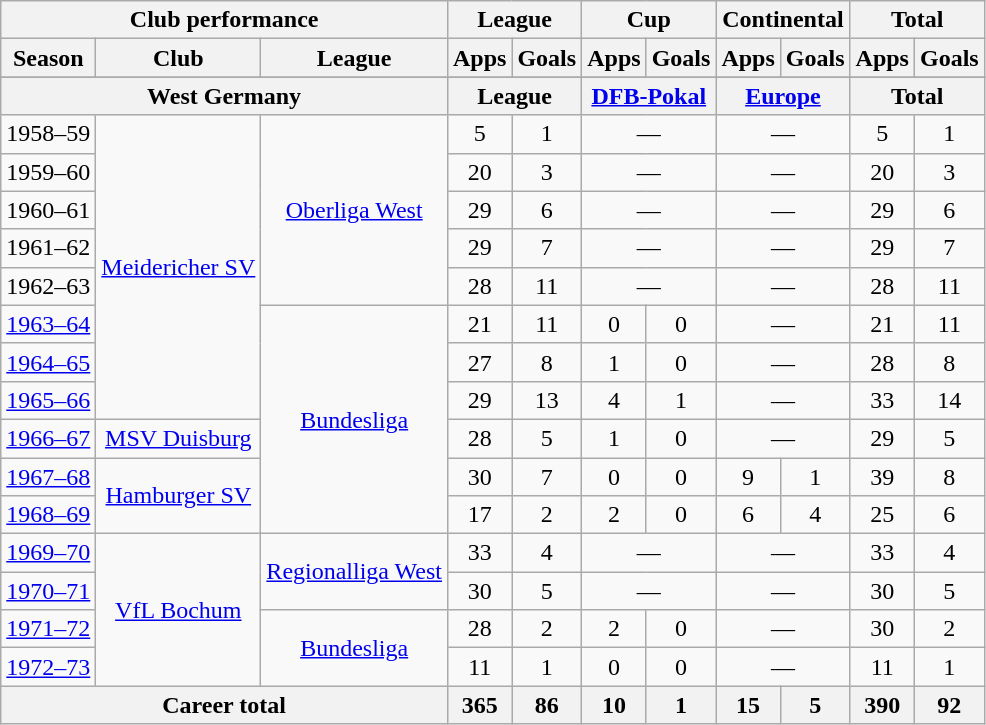<table class="wikitable" style="text-align:center">
<tr>
<th colspan=3>Club performance</th>
<th colspan=2>League</th>
<th colspan=2>Cup</th>
<th colspan=2>Continental</th>
<th colspan=2>Total</th>
</tr>
<tr>
<th>Season</th>
<th>Club</th>
<th>League</th>
<th>Apps</th>
<th>Goals</th>
<th>Apps</th>
<th>Goals</th>
<th>Apps</th>
<th>Goals</th>
<th>Apps</th>
<th>Goals</th>
</tr>
<tr>
</tr>
<tr>
<th colspan=3>West Germany</th>
<th colspan=2>League</th>
<th colspan=2><a href='#'>DFB-Pokal</a></th>
<th colspan=2><a href='#'>Europe</a></th>
<th colspan=2>Total</th>
</tr>
<tr>
<td>1958–59</td>
<td rowspan="8"><a href='#'>Meidericher SV</a></td>
<td rowspan="5"><a href='#'>Oberliga West</a></td>
<td>5</td>
<td>1</td>
<td colspan="2">—</td>
<td colspan="2">—</td>
<td>5</td>
<td>1</td>
</tr>
<tr>
<td>1959–60</td>
<td>20</td>
<td>3</td>
<td colspan="2">—</td>
<td colspan="2">—</td>
<td>20</td>
<td>3</td>
</tr>
<tr>
<td>1960–61</td>
<td>29</td>
<td>6</td>
<td colspan="2">—</td>
<td colspan="2">—</td>
<td>29</td>
<td>6</td>
</tr>
<tr>
<td>1961–62</td>
<td>29</td>
<td>7</td>
<td colspan="2">—</td>
<td colspan="2">—</td>
<td>29</td>
<td>7</td>
</tr>
<tr>
<td>1962–63</td>
<td>28</td>
<td>11</td>
<td colspan="2">—</td>
<td colspan="2">—</td>
<td>28</td>
<td>11</td>
</tr>
<tr>
<td><a href='#'>1963–64</a></td>
<td rowspan="6"><a href='#'>Bundesliga</a></td>
<td>21</td>
<td>11</td>
<td>0</td>
<td>0</td>
<td colspan="2">—</td>
<td>21</td>
<td>11</td>
</tr>
<tr>
<td><a href='#'>1964–65</a></td>
<td>27</td>
<td>8</td>
<td>1</td>
<td>0</td>
<td colspan="2">—</td>
<td>28</td>
<td>8</td>
</tr>
<tr>
<td><a href='#'>1965–66</a></td>
<td>29</td>
<td>13</td>
<td>4</td>
<td>1</td>
<td colspan="2">—</td>
<td>33</td>
<td>14</td>
</tr>
<tr>
<td><a href='#'>1966–67</a></td>
<td><a href='#'>MSV Duisburg</a></td>
<td>28</td>
<td>5</td>
<td>1</td>
<td>0</td>
<td colspan="2">—</td>
<td>29</td>
<td>5</td>
</tr>
<tr>
<td><a href='#'>1967–68</a></td>
<td rowspan="2"><a href='#'>Hamburger SV</a></td>
<td>30</td>
<td>7</td>
<td>0</td>
<td>0</td>
<td>9</td>
<td>1</td>
<td>39</td>
<td>8</td>
</tr>
<tr>
<td><a href='#'>1968–69</a></td>
<td>17</td>
<td>2</td>
<td>2</td>
<td>0</td>
<td>6</td>
<td>4</td>
<td>25</td>
<td>6</td>
</tr>
<tr>
<td><a href='#'>1969–70</a></td>
<td rowspan="4"><a href='#'>VfL Bochum</a></td>
<td rowspan="2"><a href='#'>Regionalliga West</a></td>
<td>33</td>
<td>4</td>
<td colspan="2">—</td>
<td colspan="2">—</td>
<td>33</td>
<td>4</td>
</tr>
<tr>
<td><a href='#'>1970–71</a></td>
<td>30</td>
<td>5</td>
<td colspan="2">—</td>
<td colspan="2">—</td>
<td>30</td>
<td>5</td>
</tr>
<tr>
<td><a href='#'>1971–72</a></td>
<td rowspan="2"><a href='#'>Bundesliga</a></td>
<td>28</td>
<td>2</td>
<td>2</td>
<td>0</td>
<td colspan="2">—</td>
<td>30</td>
<td>2</td>
</tr>
<tr>
<td><a href='#'>1972–73</a></td>
<td>11</td>
<td>1</td>
<td>0</td>
<td>0</td>
<td colspan="2">—</td>
<td>11</td>
<td>1</td>
</tr>
<tr>
<th colspan=3>Career total</th>
<th>365</th>
<th>86</th>
<th>10</th>
<th>1</th>
<th>15</th>
<th>5</th>
<th>390</th>
<th>92</th>
</tr>
</table>
